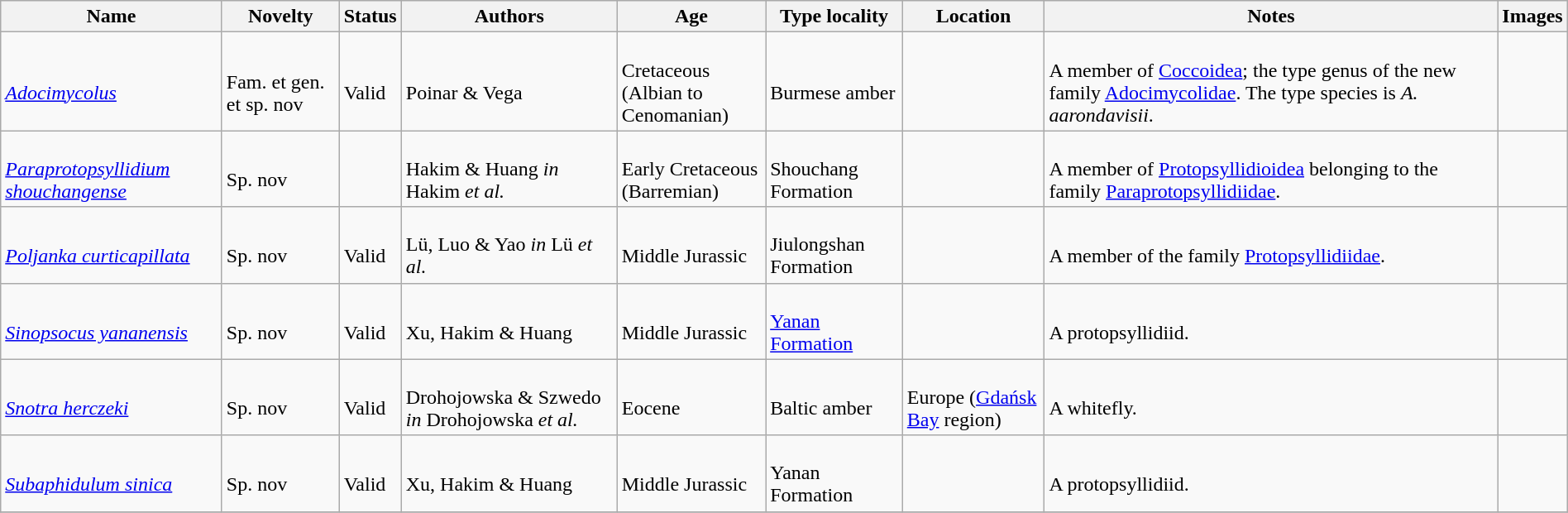<table class="wikitable sortable" align="center" width="100%">
<tr>
<th>Name</th>
<th>Novelty</th>
<th>Status</th>
<th>Authors</th>
<th>Age</th>
<th>Type locality</th>
<th>Location</th>
<th>Notes</th>
<th>Images</th>
</tr>
<tr>
<td><br><em><a href='#'>Adocimycolus</a></em></td>
<td><br>Fam. et gen. et sp. nov</td>
<td><br>Valid</td>
<td><br>Poinar & Vega</td>
<td><br>Cretaceous<br> (Albian to Cenomanian)</td>
<td><br>Burmese amber</td>
<td><br></td>
<td><br>A member of <a href='#'>Coccoidea</a>; the type genus of the new family <a href='#'>Adocimycolidae</a>. The type species is <em>A. aarondavisii</em>.</td>
<td></td>
</tr>
<tr>
<td><br><em><a href='#'>Paraprotopsyllidium shouchangense</a></em></td>
<td><br>Sp. nov</td>
<td></td>
<td><br>Hakim & Huang <em>in</em> Hakim <em>et al.</em></td>
<td><br>Early Cretaceous<br> (Barremian)</td>
<td><br>Shouchang Formation</td>
<td><br></td>
<td><br>A member of <a href='#'>Protopsyllidioidea</a> belonging to the family <a href='#'>Paraprotopsyllidiidae</a>.</td>
<td></td>
</tr>
<tr>
<td><br><em><a href='#'>Poljanka curticapillata</a></em></td>
<td><br>Sp. nov</td>
<td><br>Valid</td>
<td><br>Lü, Luo & Yao <em>in</em> Lü <em>et al.</em></td>
<td><br>Middle Jurassic</td>
<td><br>Jiulongshan Formation</td>
<td><br></td>
<td><br>A member of the family <a href='#'>Protopsyllidiidae</a>.</td>
<td></td>
</tr>
<tr>
<td><br><em><a href='#'>Sinopsocus yananensis</a></em></td>
<td><br>Sp. nov</td>
<td><br>Valid</td>
<td><br>Xu, Hakim & Huang</td>
<td><br>Middle Jurassic</td>
<td><br><a href='#'>Yanan Formation</a></td>
<td><br></td>
<td><br>A protopsyllidiid.</td>
<td></td>
</tr>
<tr>
<td><br><em><a href='#'>Snotra herczeki</a></em></td>
<td><br>Sp. nov</td>
<td><br>Valid</td>
<td><br>Drohojowska & Szwedo <em>in</em> Drohojowska <em>et al.</em></td>
<td><br>Eocene</td>
<td><br>Baltic amber</td>
<td><br>Europe (<a href='#'>Gdańsk Bay</a> region)</td>
<td><br>A whitefly.</td>
<td></td>
</tr>
<tr>
<td><br><em><a href='#'>Subaphidulum sinica</a></em></td>
<td><br>Sp. nov</td>
<td><br>Valid</td>
<td><br>Xu, Hakim & Huang</td>
<td><br>Middle Jurassic</td>
<td><br>Yanan Formation</td>
<td><br></td>
<td><br>A protopsyllidiid.</td>
<td></td>
</tr>
<tr>
</tr>
</table>
